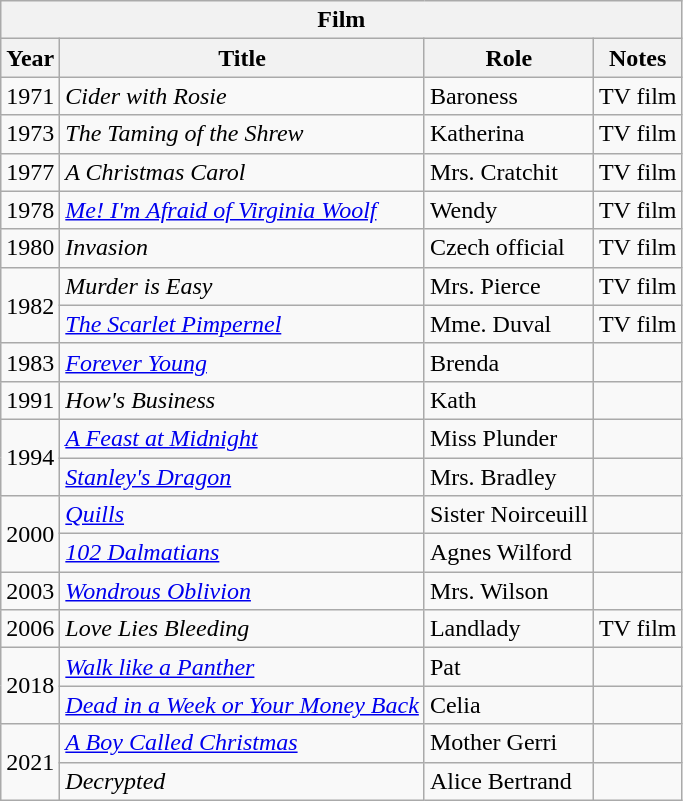<table class="wikitable">
<tr>
<th colspan="4">Film</th>
</tr>
<tr>
<th>Year</th>
<th>Title</th>
<th>Role</th>
<th>Notes</th>
</tr>
<tr>
<td>1971</td>
<td><em>Cider with Rosie</em></td>
<td>Baroness</td>
<td>TV film</td>
</tr>
<tr>
<td>1973</td>
<td><em>The Taming of the Shrew</em></td>
<td>Katherina</td>
<td>TV film</td>
</tr>
<tr>
<td>1977</td>
<td><em>A Christmas Carol</em></td>
<td>Mrs. Cratchit</td>
<td>TV film</td>
</tr>
<tr>
<td>1978</td>
<td><em><a href='#'>Me! I'm Afraid of Virginia Woolf</a></em></td>
<td>Wendy</td>
<td>TV film</td>
</tr>
<tr>
<td>1980</td>
<td><em>Invasion</em></td>
<td>Czech official</td>
<td>TV film</td>
</tr>
<tr>
<td rowspan="2">1982</td>
<td><em>Murder is Easy</em></td>
<td>Mrs. Pierce</td>
<td>TV film</td>
</tr>
<tr>
<td><em><a href='#'>The Scarlet Pimpernel</a></em></td>
<td>Mme. Duval</td>
<td>TV film</td>
</tr>
<tr>
<td>1983</td>
<td><em><a href='#'>Forever Young</a></em></td>
<td>Brenda</td>
<td></td>
</tr>
<tr>
<td>1991</td>
<td><em>How's Business</em></td>
<td>Kath</td>
<td></td>
</tr>
<tr>
<td rowspan="2">1994</td>
<td><em><a href='#'>A Feast at Midnight</a></em></td>
<td>Miss Plunder</td>
<td></td>
</tr>
<tr>
<td><em><a href='#'>Stanley's Dragon</a></em></td>
<td>Mrs. Bradley</td>
<td></td>
</tr>
<tr>
<td rowspan="2">2000</td>
<td><em><a href='#'>Quills</a></em></td>
<td>Sister Noirceuill</td>
<td></td>
</tr>
<tr>
<td><em><a href='#'>102 Dalmatians</a></em></td>
<td>Agnes Wilford</td>
<td></td>
</tr>
<tr>
<td>2003</td>
<td><em><a href='#'>Wondrous Oblivion</a></em></td>
<td>Mrs. Wilson</td>
<td></td>
</tr>
<tr>
<td>2006</td>
<td><em>Love Lies Bleeding</em></td>
<td>Landlady</td>
<td>TV film</td>
</tr>
<tr>
<td rowspan="2">2018</td>
<td><em><a href='#'>Walk like a Panther</a></em></td>
<td>Pat</td>
<td></td>
</tr>
<tr>
<td><em><a href='#'>Dead in a Week or Your Money Back</a></em></td>
<td>Celia</td>
<td></td>
</tr>
<tr>
<td rowspan="2">2021</td>
<td><em><a href='#'>A Boy Called Christmas</a></em></td>
<td>Mother Gerri</td>
<td></td>
</tr>
<tr>
<td><em>Decrypted</em></td>
<td>Alice Bertrand</td>
</tr>
</table>
